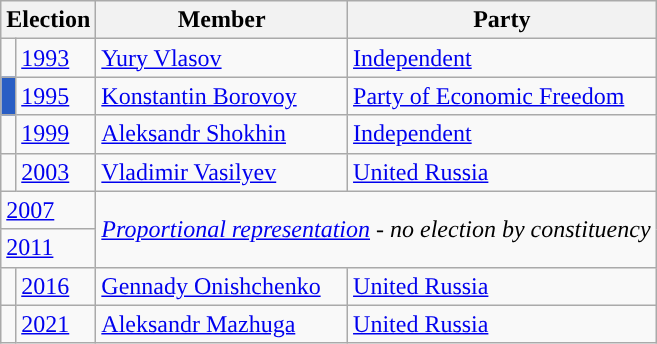<table class="wikitable">
<tr>
<th colspan="2">Election</th>
<th>Member</th>
<th>Party</th>
</tr>
<tr>
<td style="background-color:"></td>
<td><a href='#'>1993</a></td>
<td><a href='#'>Yury Vlasov</a></td>
<td><a href='#'>Independent</a></td>
</tr>
<tr>
<td style="background-color:#295EC4"></td>
<td><a href='#'>1995</a></td>
<td><a href='#'>Konstantin Borovoy</a></td>
<td><a href='#'>Party of Economic Freedom</a></td>
</tr>
<tr>
<td style="background-color:"></td>
<td><a href='#'>1999</a></td>
<td><a href='#'>Aleksandr Shokhin</a></td>
<td><a href='#'>Independent</a></td>
</tr>
<tr>
<td style="background-color:"></td>
<td><a href='#'>2003</a></td>
<td><a href='#'>Vladimir Vasilyev</a></td>
<td><a href='#'>United Russia</a></td>
</tr>
<tr>
<td colspan=2><a href='#'>2007</a></td>
<td colspan=2 rowspan=2><em><a href='#'>Proportional representation</a> - no election by constituency</em></td>
</tr>
<tr>
<td colspan=2><a href='#'>2011</a></td>
</tr>
<tr>
<td style="background-color:"></td>
<td><a href='#'>2016</a></td>
<td><a href='#'>Gennady Onishchenko</a></td>
<td><a href='#'>United Russia</a></td>
</tr>
<tr>
<td style="background-color:"></td>
<td><a href='#'>2021</a></td>
<td><a href='#'>Aleksandr Mazhuga</a></td>
<td><a href='#'>United Russia</a></td>
</tr>
</table>
